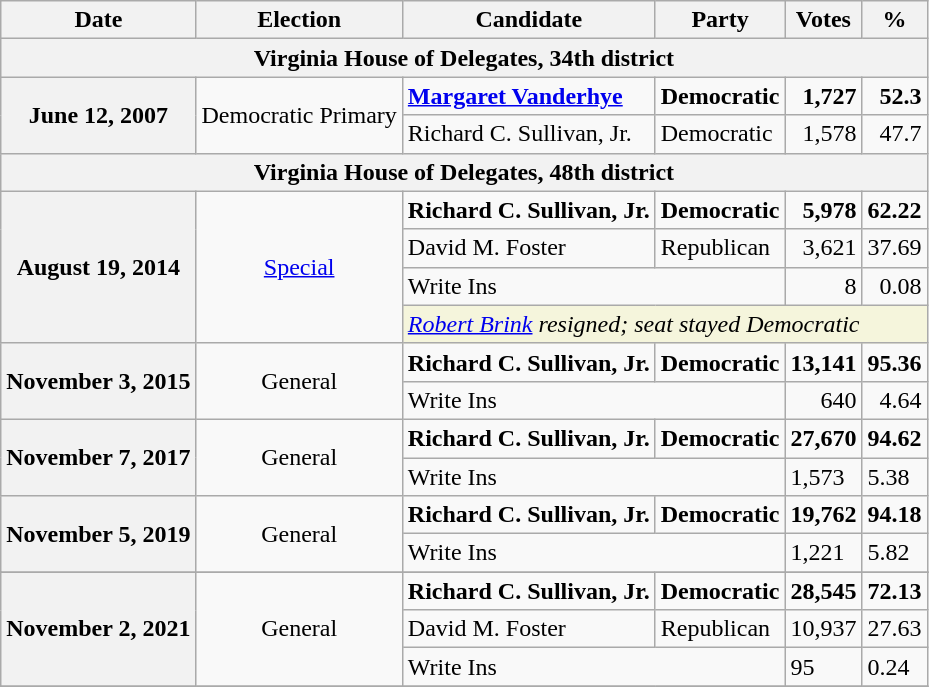<table class="wikitable">
<tr>
<th>Date</th>
<th>Election</th>
<th>Candidate</th>
<th>Party</th>
<th>Votes</th>
<th>%</th>
</tr>
<tr>
<th colspan="6">Virginia House of Delegates, 34th district</th>
</tr>
<tr>
<th rowspan="2">June 12, 2007</th>
<td rowspan="2" align="center">Democratic Primary</td>
<td><strong><a href='#'>Margaret Vanderhye</a></strong></td>
<td><strong>Democratic</strong></td>
<td align="right"><strong>1,727</strong></td>
<td align="right"><strong>52.3</strong></td>
</tr>
<tr>
<td>Richard C. Sullivan, Jr.</td>
<td>Democratic</td>
<td align="right">1,578</td>
<td align="right">47.7</td>
</tr>
<tr>
<th colspan="6">Virginia House of Delegates, 48th district</th>
</tr>
<tr>
<th rowspan="4">August 19, 2014</th>
<td rowspan="4" align="center"><a href='#'>Special</a></td>
<td><strong>Richard C. Sullivan, Jr.</strong></td>
<td><strong>Democratic</strong></td>
<td align="right"><strong>5,978</strong></td>
<td align="right"><strong>62.22</strong></td>
</tr>
<tr>
<td>David M. Foster</td>
<td>Republican</td>
<td align="right">3,621</td>
<td align="right">37.69</td>
</tr>
<tr>
<td colspan="2">Write Ins</td>
<td align="right">8</td>
<td align="right">0.08</td>
</tr>
<tr>
<td colspan="4" style="background:Beige"><em><a href='#'>Robert Brink</a> resigned; seat stayed Democratic</em></td>
</tr>
<tr>
<th rowspan="2">November 3, 2015</th>
<td rowspan="2" align="center">General</td>
<td><strong>Richard C. Sullivan, Jr.</strong></td>
<td><strong>Democratic</strong></td>
<td align="right"><strong>13,141</strong></td>
<td align="right"><strong>95.36</strong></td>
</tr>
<tr>
<td colspan="2">Write Ins</td>
<td align="right">640</td>
<td align="right">4.64</td>
</tr>
<tr>
<th rowspan="2">November 7, 2017</th>
<td rowspan="2" align="center">General</td>
<td><strong>Richard C. Sullivan, Jr.</strong></td>
<td><strong>Democratic</strong></td>
<td><strong>27,670</strong></td>
<td><strong>94.62</strong></td>
</tr>
<tr>
<td colspan="2">Write Ins</td>
<td>1,573</td>
<td>5.38</td>
</tr>
<tr>
<th rowspan="2">November 5, 2019</th>
<td rowspan="2" align="center">General</td>
<td><strong>Richard C. Sullivan, Jr.</strong></td>
<td><strong>Democratic</strong></td>
<td><strong>19,762</strong></td>
<td><strong>94.18</strong></td>
</tr>
<tr>
<td colspan="2">Write Ins</td>
<td>1,221</td>
<td>5.82</td>
</tr>
<tr>
</tr>
<tr>
<th rowspan="3">November 2, 2021</th>
<td rowspan="3" align="center">General</td>
<td><strong>Richard C. Sullivan, Jr.</strong></td>
<td><strong>Democratic</strong></td>
<td align="right"><strong>28,545</strong></td>
<td align="right"><strong>72.13</strong></td>
</tr>
<tr>
<td>David M. Foster</td>
<td>Republican</td>
<td align="right">10,937</td>
<td align="right">27.63</td>
</tr>
<tr>
<td colspan="2">Write Ins</td>
<td>95</td>
<td>0.24</td>
</tr>
<tr>
</tr>
</table>
